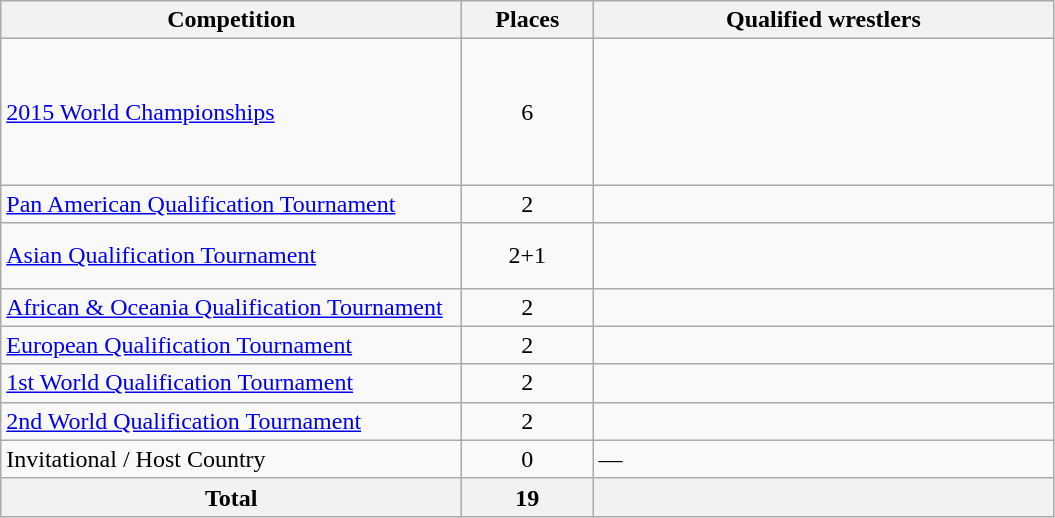<table class = "wikitable">
<tr>
<th width=300>Competition</th>
<th width=80>Places</th>
<th width=300>Qualified wrestlers</th>
</tr>
<tr>
<td><a href='#'>2015 World Championships</a></td>
<td align="center">6</td>
<td><br><br><br><br><br></td>
</tr>
<tr>
<td><a href='#'>Pan American Qualification Tournament</a></td>
<td align="center">2</td>
<td><br></td>
</tr>
<tr>
<td><a href='#'>Asian Qualification Tournament</a></td>
<td align="center">2+1</td>
<td><br><br></td>
</tr>
<tr>
<td><a href='#'>African & Oceania Qualification Tournament</a></td>
<td align="center">2</td>
<td><br></td>
</tr>
<tr>
<td><a href='#'>European Qualification Tournament</a></td>
<td align="center">2</td>
<td><br></td>
</tr>
<tr>
<td><a href='#'>1st World Qualification Tournament</a></td>
<td align="center">2</td>
<td><br></td>
</tr>
<tr>
<td><a href='#'>2nd World Qualification Tournament</a></td>
<td align="center">2</td>
<td><br></td>
</tr>
<tr>
<td>Invitational / Host Country</td>
<td align="center">0</td>
<td>—</td>
</tr>
<tr>
<th>Total</th>
<th>19</th>
<th></th>
</tr>
</table>
